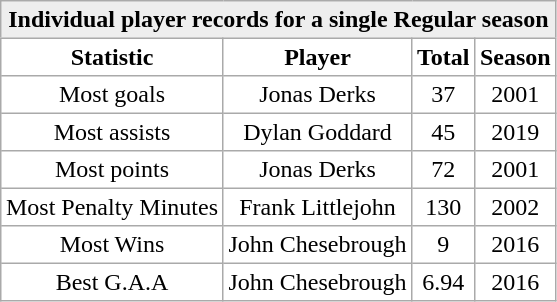<table align=left border="1" cellpadding="3" cellspacing="1" bgcolor="#ffffff" style="border: 1px #aaaaaa solid; border-collapse: collapse;">
<tr>
<td align="center" bgcolor="#eeeeee" colspan=4 style="border-bottom:1px #aaaaaa solid;"><strong>Individual player records for a single Regular season</strong></td>
</tr>
<tr>
<th>Statistic</th>
<th>Player</th>
<th>Total</th>
<th>Season</th>
</tr>
<tr align="center">
<td>Most goals</td>
<td>Jonas Derks</td>
<td>37</td>
<td>2001</td>
</tr>
<tr align="center">
<td>Most assists</td>
<td>Dylan Goddard</td>
<td>45</td>
<td>2019</td>
</tr>
<tr align="center">
<td>Most points</td>
<td>Jonas Derks</td>
<td>72</td>
<td>2001</td>
</tr>
<tr align="center">
<td>Most Penalty Minutes</td>
<td>Frank Littlejohn</td>
<td>130</td>
<td>2002</td>
</tr>
<tr align="center">
<td>Most Wins</td>
<td>John Chesebrough</td>
<td>9</td>
<td>2016</td>
</tr>
<tr align="center">
<td>Best G.A.A</td>
<td>John Chesebrough</td>
<td>6.94</td>
<td>2016</td>
</tr>
</table>
